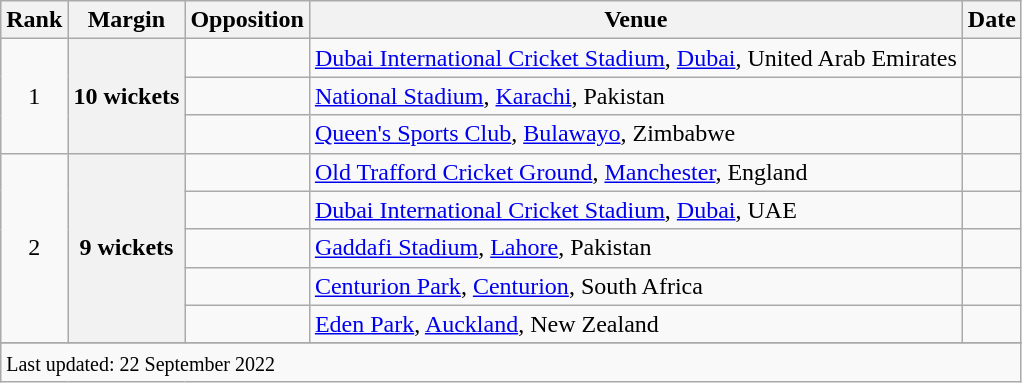<table class="wikitable plainrowheaders sortable">
<tr>
<th scope=col>Rank</th>
<th scope=col>Margin</th>
<th scope=col>Opposition</th>
<th scope=col>Venue</th>
<th scope=col>Date</th>
</tr>
<tr>
<td align=center rowspan=3>1</td>
<th scope=row style=text-align:center rowspan=3>10 wickets</th>
<td></td>
<td><a href='#'>Dubai International Cricket Stadium</a>, <a href='#'>Dubai</a>, United Arab Emirates</td>
<td></td>
</tr>
<tr>
<td></td>
<td><a href='#'>National Stadium</a>, <a href='#'>Karachi</a>, Pakistan</td>
<td></td>
</tr>
<tr>
<td></td>
<td><a href='#'>Queen's Sports Club</a>, <a href='#'>Bulawayo</a>, Zimbabwe</td>
<td></td>
</tr>
<tr>
<td align=center rowspan=5>2</td>
<th scope=row style=text-align:center rowspan=5>9 wickets</th>
<td></td>
<td><a href='#'>Old Trafford Cricket Ground</a>, <a href='#'>Manchester</a>, England</td>
<td></td>
</tr>
<tr>
<td></td>
<td><a href='#'>Dubai International Cricket Stadium</a>, <a href='#'>Dubai</a>, UAE</td>
<td></td>
</tr>
<tr>
<td></td>
<td><a href='#'>Gaddafi Stadium</a>, <a href='#'>Lahore</a>, Pakistan</td>
<td></td>
</tr>
<tr>
<td></td>
<td><a href='#'>Centurion Park</a>, <a href='#'>Centurion</a>, South Africa</td>
<td></td>
</tr>
<tr>
<td></td>
<td><a href='#'>Eden Park</a>, <a href='#'>Auckland</a>, New Zealand</td>
<td></td>
</tr>
<tr>
</tr>
<tr class=sortbottom>
<td colspan=5><small>Last updated: 22 September 2022</small></td>
</tr>
</table>
